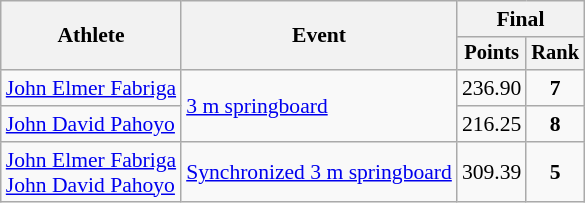<table class=wikitable style="font-size:90%">
<tr>
<th rowspan="2">Athlete</th>
<th rowspan="2">Event</th>
<th colspan="2">Final</th>
</tr>
<tr style="font-size:95%">
<th>Points</th>
<th>Rank</th>
</tr>
<tr align=center>
<td align=left><a href='#'>John Elmer Fabriga</a></td>
<td align=left rowspan=2><a href='#'>3 m springboard</a></td>
<td>236.90</td>
<td><strong>7</strong></td>
</tr>
<tr align=center>
<td align=left><a href='#'>John David Pahoyo</a></td>
<td>216.25</td>
<td><strong>8</strong></td>
</tr>
<tr align=center>
<td align=left><a href='#'>John Elmer Fabriga</a><br><a href='#'>John David Pahoyo</a></td>
<td align=left><a href='#'>Synchronized 3 m springboard</a></td>
<td>309.39</td>
<td><strong>5</strong></td>
</tr>
</table>
